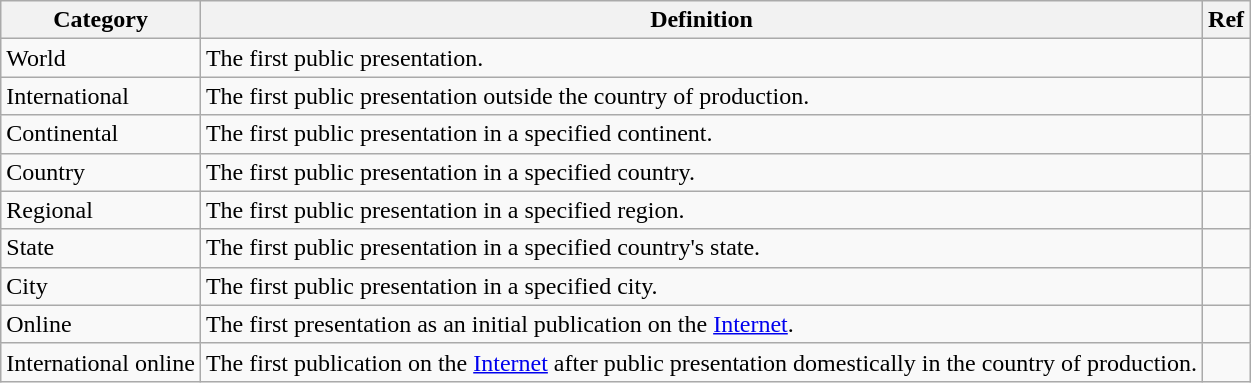<table class="wikitable">
<tr>
<th>Category</th>
<th>Definition</th>
<th>Ref</th>
</tr>
<tr>
<td>World</td>
<td>The first public presentation.</td>
<td></td>
</tr>
<tr>
<td>International</td>
<td>The first public presentation outside the country of production.</td>
<td></td>
</tr>
<tr>
<td>Continental</td>
<td>The first public presentation in a specified continent.</td>
<td></td>
</tr>
<tr>
<td>Country</td>
<td>The first public presentation in a specified country.</td>
<td></td>
</tr>
<tr>
<td>Regional</td>
<td>The first public presentation in a specified region.</td>
<td></td>
</tr>
<tr>
<td>State</td>
<td>The first public presentation in a specified country's state.</td>
<td></td>
</tr>
<tr>
<td>City</td>
<td>The first public presentation in a specified city.</td>
<td></td>
</tr>
<tr>
<td>Online</td>
<td>The first presentation as an initial publication on the <a href='#'>Internet</a>.</td>
<td></td>
</tr>
<tr>
<td>International online</td>
<td>The first publication on the <a href='#'>Internet</a> after public presentation domestically in the country of production.</td>
<td></td>
</tr>
</table>
